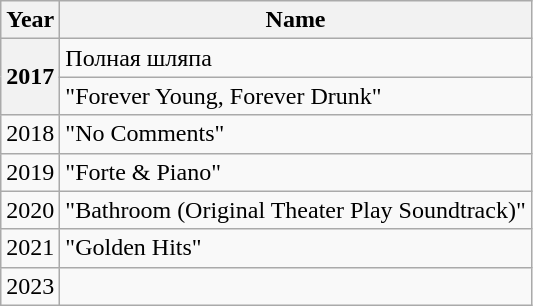<table class="wikitable">
<tr>
<th>Year</th>
<th>Name</th>
</tr>
<tr>
<th rowspan="2">2017</th>
<td>Полная шляпа</td>
</tr>
<tr>
<td>"Forever Young, Forever Drunk"</td>
</tr>
<tr>
<td>2018</td>
<td>"No Comments"<br></td>
</tr>
<tr>
<td>2019</td>
<td>"Forte & Piano"</td>
</tr>
<tr>
<td>2020</td>
<td>"Bathroom (Original Theater Play Soundtrack)"</td>
</tr>
<tr>
<td>2021</td>
<td>"Golden Hits"</td>
</tr>
<tr>
<td>2023</td>
<td></td>
</tr>
</table>
